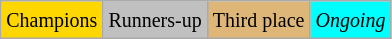<table class="wikitable">
<tr>
<td bgcolor=gold><small>Champions</small></td>
<td style="background:silver;"><small>Runners-up</small></td>
<td style="background:#deb678;"><small>Third place</small></td>
<td bgcolor=aqua><small><em>Ongoing</em></small></td>
</tr>
</table>
